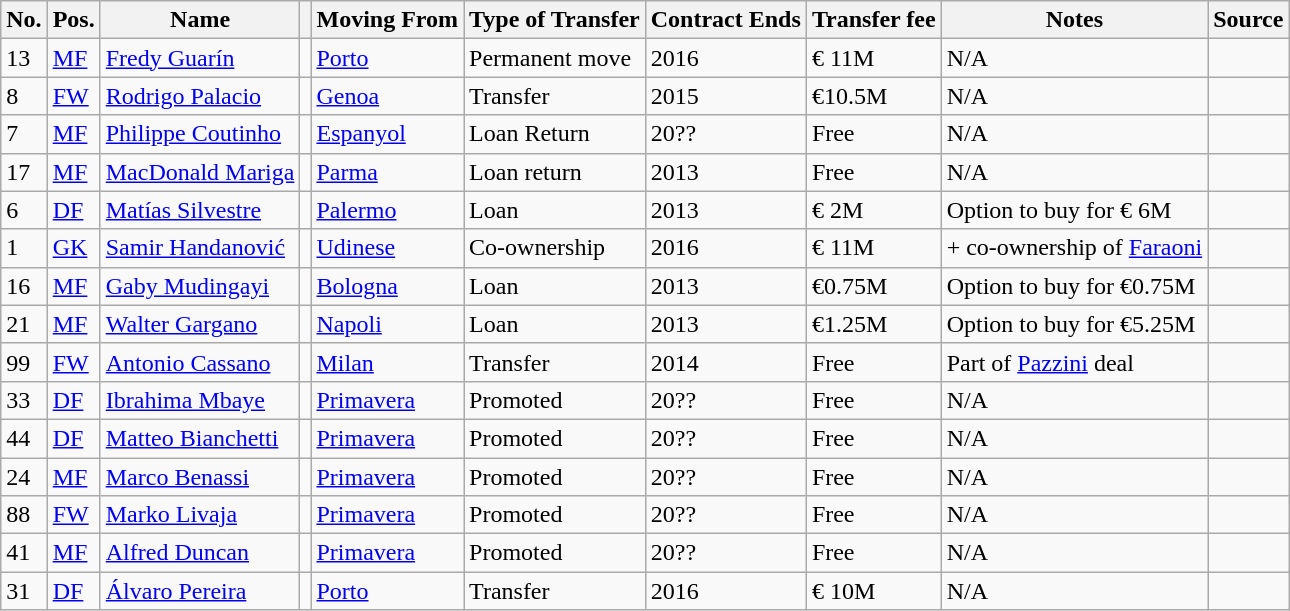<table class="wikitable sortable">
<tr>
<th>No.</th>
<th>Pos.</th>
<th>Name</th>
<th></th>
<th>Moving From</th>
<th>Type of Transfer</th>
<th>Contract Ends</th>
<th>Transfer fee</th>
<th>Notes</th>
<th>Source</th>
</tr>
<tr>
<td>13</td>
<td><a href='#'>MF</a></td>
<td> <a href='#'>Fredy Guarín</a></td>
<td></td>
<td> <a href='#'>Porto</a></td>
<td>Permanent move</td>
<td>2016</td>
<td>€ 11M</td>
<td>N/A</td>
<td></td>
</tr>
<tr>
<td>8</td>
<td><a href='#'>FW</a></td>
<td> <a href='#'>Rodrigo Palacio</a></td>
<td></td>
<td> <a href='#'>Genoa</a></td>
<td>Transfer</td>
<td>2015</td>
<td>€10.5M</td>
<td>N/A</td>
<td> </td>
</tr>
<tr>
<td>7</td>
<td><a href='#'>MF</a></td>
<td> <a href='#'>Philippe Coutinho</a></td>
<td></td>
<td> <a href='#'>Espanyol</a></td>
<td>Loan Return</td>
<td>20??</td>
<td>Free</td>
<td>N/A</td>
<td></td>
</tr>
<tr>
<td>17</td>
<td><a href='#'>MF</a></td>
<td> <a href='#'>MacDonald Mariga</a></td>
<td></td>
<td> <a href='#'>Parma</a></td>
<td>Loan return</td>
<td>2013</td>
<td>Free</td>
<td>N/A</td>
<td></td>
</tr>
<tr>
<td>6</td>
<td><a href='#'>DF</a></td>
<td> <a href='#'>Matías Silvestre</a></td>
<td></td>
<td> <a href='#'>Palermo</a></td>
<td>Loan</td>
<td>2013</td>
<td>€ 2M</td>
<td>Option to buy for € 6M</td>
<td> </td>
</tr>
<tr>
<td>1</td>
<td><a href='#'>GK</a></td>
<td> <a href='#'>Samir Handanović</a></td>
<td></td>
<td> <a href='#'>Udinese</a></td>
<td>Co-ownership</td>
<td>2016</td>
<td>€ 11M</td>
<td>+ co-ownership of <a href='#'>Faraoni</a></td>
<td> </td>
</tr>
<tr>
<td>16</td>
<td><a href='#'>MF</a></td>
<td> <a href='#'>Gaby Mudingayi</a></td>
<td></td>
<td> <a href='#'>Bologna</a></td>
<td>Loan</td>
<td>2013</td>
<td>€0.75M</td>
<td>Option to buy for €0.75M</td>
<td> </td>
</tr>
<tr>
<td>21</td>
<td><a href='#'>MF</a></td>
<td> <a href='#'>Walter Gargano</a></td>
<td></td>
<td> <a href='#'>Napoli</a></td>
<td>Loan</td>
<td>2013</td>
<td>€1.25M</td>
<td>Option to buy for €5.25M</td>
<td> </td>
</tr>
<tr>
<td>99</td>
<td><a href='#'>FW</a></td>
<td> <a href='#'>Antonio Cassano</a></td>
<td></td>
<td> <a href='#'>Milan</a></td>
<td>Transfer</td>
<td>2014</td>
<td>Free</td>
<td>Part of <a href='#'>Pazzini</a> deal</td>
<td> </td>
</tr>
<tr>
<td>33</td>
<td><a href='#'>DF</a></td>
<td> <a href='#'>Ibrahima Mbaye</a></td>
<td></td>
<td> <a href='#'>Primavera</a></td>
<td>Promoted</td>
<td>20??</td>
<td>Free</td>
<td>N/A</td>
<td></td>
</tr>
<tr>
<td>44</td>
<td><a href='#'>DF</a></td>
<td> <a href='#'>Matteo Bianchetti</a></td>
<td></td>
<td> <a href='#'>Primavera</a></td>
<td>Promoted</td>
<td>20??</td>
<td>Free</td>
<td>N/A</td>
<td></td>
</tr>
<tr>
<td>24</td>
<td><a href='#'>MF</a></td>
<td> <a href='#'>Marco Benassi</a></td>
<td></td>
<td> <a href='#'>Primavera</a></td>
<td>Promoted</td>
<td>20??</td>
<td>Free</td>
<td>N/A</td>
<td></td>
</tr>
<tr>
<td>88</td>
<td><a href='#'>FW</a></td>
<td> <a href='#'>Marko Livaja</a></td>
<td></td>
<td> <a href='#'>Primavera</a></td>
<td>Promoted</td>
<td>20??</td>
<td>Free</td>
<td>N/A</td>
<td></td>
</tr>
<tr>
<td>41</td>
<td><a href='#'>MF</a></td>
<td> <a href='#'>Alfred Duncan</a></td>
<td></td>
<td> <a href='#'>Primavera</a></td>
<td>Promoted</td>
<td>20??</td>
<td>Free</td>
<td>N/A</td>
<td></td>
</tr>
<tr>
<td>31</td>
<td><a href='#'>DF</a></td>
<td> <a href='#'>Álvaro Pereira</a></td>
<td></td>
<td> <a href='#'>Porto</a></td>
<td>Transfer</td>
<td>2016</td>
<td>€ 10M</td>
<td>N/A</td>
<td></td>
</tr>
</table>
